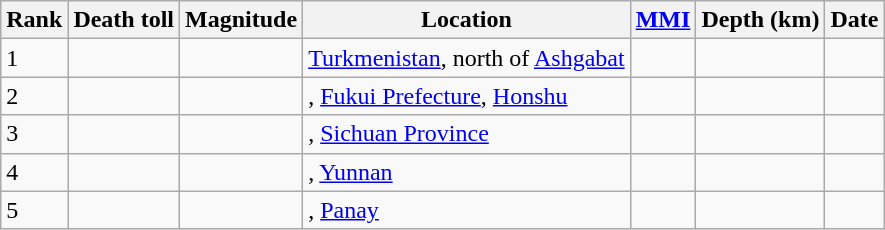<table class="sortable wikitable" style="font-size:100%;">
<tr>
<th>Rank</th>
<th>Death toll</th>
<th>Magnitude</th>
<th>Location</th>
<th><a href='#'>MMI</a></th>
<th>Depth (km)</th>
<th>Date</th>
</tr>
<tr>
<td>1</td>
<td></td>
<td></td>
<td> <a href='#'>Turkmenistan</a>, north of <a href='#'>Ashgabat</a></td>
<td></td>
<td></td>
<td></td>
</tr>
<tr>
<td>2</td>
<td></td>
<td></td>
<td>, <a href='#'>Fukui Prefecture</a>, <a href='#'>Honshu</a></td>
<td></td>
<td></td>
<td></td>
</tr>
<tr>
<td>3</td>
<td></td>
<td></td>
<td>, <a href='#'>Sichuan Province</a></td>
<td></td>
<td></td>
<td></td>
</tr>
<tr>
<td>4</td>
<td></td>
<td></td>
<td>, <a href='#'>Yunnan</a></td>
<td></td>
<td></td>
<td></td>
</tr>
<tr>
<td>5</td>
<td></td>
<td></td>
<td>, <a href='#'>Panay</a></td>
<td></td>
<td></td>
<td></td>
</tr>
</table>
